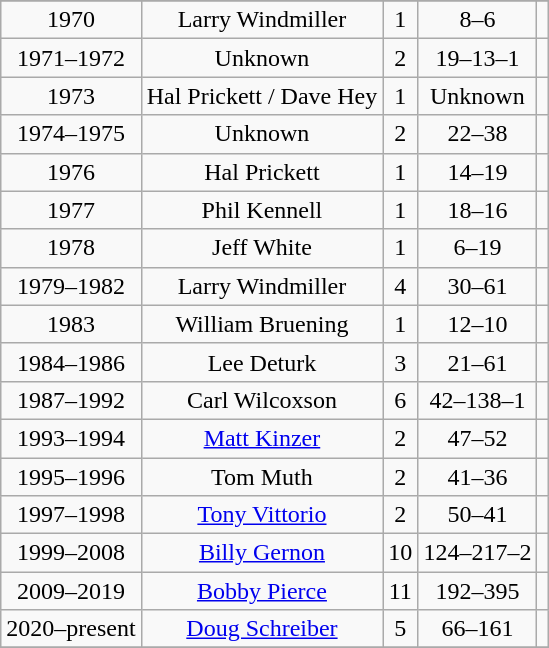<table class="wikitable" style="text-align:center">
<tr>
</tr>
<tr>
<td>1970</td>
<td>Larry Windmiller</td>
<td>1</td>
<td>8–6</td>
<td></td>
</tr>
<tr>
<td>1971–1972</td>
<td>Unknown</td>
<td>2</td>
<td>19–13–1</td>
<td></td>
</tr>
<tr>
<td>1973</td>
<td>Hal Prickett / Dave Hey</td>
<td>1</td>
<td>Unknown</td>
<td></td>
</tr>
<tr>
<td>1974–1975</td>
<td>Unknown</td>
<td>2</td>
<td>22–38</td>
<td></td>
</tr>
<tr>
<td>1976</td>
<td>Hal Prickett</td>
<td>1</td>
<td>14–19</td>
<td></td>
</tr>
<tr>
<td>1977</td>
<td>Phil Kennell</td>
<td>1</td>
<td>18–16</td>
<td></td>
</tr>
<tr>
<td>1978</td>
<td>Jeff White</td>
<td>1</td>
<td>6–19</td>
<td></td>
</tr>
<tr>
<td>1979–1982</td>
<td>Larry Windmiller</td>
<td>4</td>
<td>30–61</td>
<td></td>
</tr>
<tr>
<td>1983</td>
<td>William Bruening</td>
<td>1</td>
<td>12–10</td>
<td></td>
</tr>
<tr>
<td>1984–1986</td>
<td>Lee Deturk</td>
<td>3</td>
<td>21–61</td>
<td></td>
</tr>
<tr>
<td>1987–1992</td>
<td>Carl Wilcoxson</td>
<td>6</td>
<td>42–138–1</td>
<td></td>
</tr>
<tr>
<td>1993–1994</td>
<td><a href='#'>Matt Kinzer</a></td>
<td>2</td>
<td>47–52</td>
<td></td>
</tr>
<tr>
<td>1995–1996</td>
<td>Tom Muth</td>
<td>2</td>
<td>41–36</td>
<td></td>
</tr>
<tr>
<td>1997–1998</td>
<td><a href='#'>Tony Vittorio</a></td>
<td>2</td>
<td>50–41</td>
<td></td>
</tr>
<tr>
<td>1999–2008</td>
<td><a href='#'>Billy Gernon</a></td>
<td>10</td>
<td>124–217–2</td>
<td></td>
</tr>
<tr>
<td>2009–2019</td>
<td><a href='#'>Bobby Pierce</a></td>
<td>11</td>
<td>192–395</td>
<td></td>
</tr>
<tr>
<td>2020–present</td>
<td><a href='#'>Doug Schreiber</a></td>
<td>5</td>
<td>66–161</td>
<td></td>
</tr>
<tr>
</tr>
</table>
